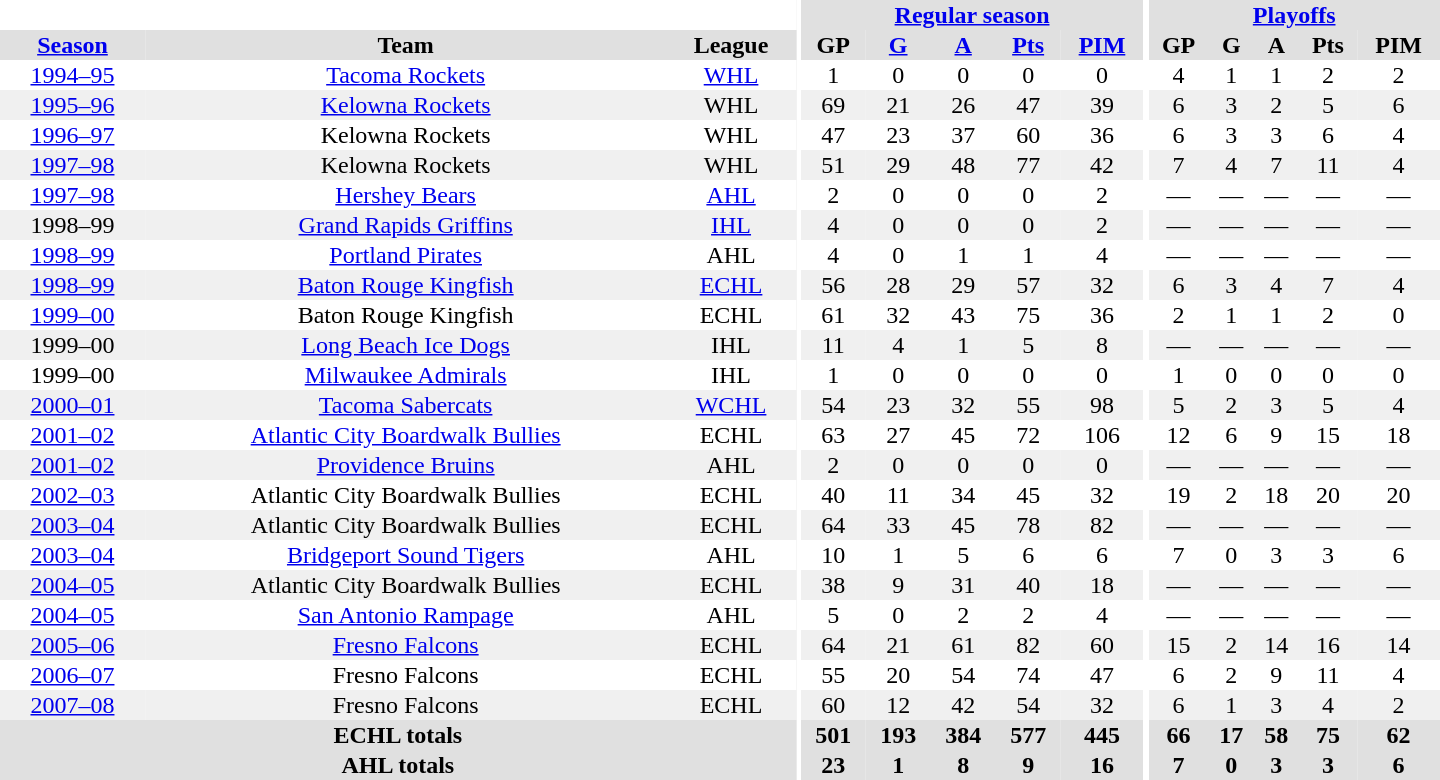<table border="0" cellpadding="1" cellspacing="0" style="text-align:center; width:60em">
<tr bgcolor="#e0e0e0">
<th colspan="3" bgcolor="#ffffff"></th>
<th rowspan="99" bgcolor="#ffffff"></th>
<th colspan="5"><a href='#'>Regular season</a></th>
<th rowspan="99" bgcolor="#ffffff"></th>
<th colspan="5"><a href='#'>Playoffs</a></th>
</tr>
<tr bgcolor="#e0e0e0">
<th><a href='#'>Season</a></th>
<th>Team</th>
<th>League</th>
<th>GP</th>
<th><a href='#'>G</a></th>
<th><a href='#'>A</a></th>
<th><a href='#'>Pts</a></th>
<th><a href='#'>PIM</a></th>
<th>GP</th>
<th>G</th>
<th>A</th>
<th>Pts</th>
<th>PIM</th>
</tr>
<tr ALIGN="center">
<td><a href='#'>1994–95</a></td>
<td><a href='#'>Tacoma Rockets</a></td>
<td><a href='#'>WHL</a></td>
<td>1</td>
<td>0</td>
<td>0</td>
<td>0</td>
<td>0</td>
<td>4</td>
<td>1</td>
<td>1</td>
<td>2</td>
<td>2</td>
</tr>
<tr ALIGN="center" bgcolor="#f0f0f0">
<td><a href='#'>1995–96</a></td>
<td><a href='#'>Kelowna Rockets</a></td>
<td>WHL</td>
<td>69</td>
<td>21</td>
<td>26</td>
<td>47</td>
<td>39</td>
<td>6</td>
<td>3</td>
<td>2</td>
<td>5</td>
<td>6</td>
</tr>
<tr ALIGN="center">
<td><a href='#'>1996–97</a></td>
<td>Kelowna Rockets</td>
<td>WHL</td>
<td>47</td>
<td>23</td>
<td>37</td>
<td>60</td>
<td>36</td>
<td>6</td>
<td>3</td>
<td>3</td>
<td>6</td>
<td>4</td>
</tr>
<tr ALIGN="center" bgcolor="#f0f0f0">
<td><a href='#'>1997–98</a></td>
<td>Kelowna Rockets</td>
<td>WHL</td>
<td>51</td>
<td>29</td>
<td>48</td>
<td>77</td>
<td>42</td>
<td>7</td>
<td>4</td>
<td>7</td>
<td>11</td>
<td>4</td>
</tr>
<tr ALIGN="center">
<td><a href='#'>1997–98</a></td>
<td><a href='#'>Hershey Bears</a></td>
<td><a href='#'>AHL</a></td>
<td>2</td>
<td>0</td>
<td>0</td>
<td>0</td>
<td>2</td>
<td>—</td>
<td>—</td>
<td>—</td>
<td>—</td>
<td>—</td>
</tr>
<tr ALIGN="center" bgcolor="#f0f0f0">
<td>1998–99</td>
<td><a href='#'>Grand Rapids Griffins</a></td>
<td><a href='#'>IHL</a></td>
<td>4</td>
<td>0</td>
<td>0</td>
<td>0</td>
<td>2</td>
<td>—</td>
<td>—</td>
<td>—</td>
<td>—</td>
<td>—</td>
</tr>
<tr ALIGN="center">
<td><a href='#'>1998–99</a></td>
<td><a href='#'>Portland Pirates</a></td>
<td>AHL</td>
<td>4</td>
<td>0</td>
<td>1</td>
<td>1</td>
<td>4</td>
<td>—</td>
<td>—</td>
<td>—</td>
<td>—</td>
<td>—</td>
</tr>
<tr ALIGN="center" bgcolor="#f0f0f0">
<td><a href='#'>1998–99</a></td>
<td><a href='#'>Baton Rouge Kingfish</a></td>
<td><a href='#'>ECHL</a></td>
<td>56</td>
<td>28</td>
<td>29</td>
<td>57</td>
<td>32</td>
<td>6</td>
<td>3</td>
<td>4</td>
<td>7</td>
<td>4</td>
</tr>
<tr ALIGN="center">
<td><a href='#'>1999–00</a></td>
<td>Baton Rouge Kingfish</td>
<td>ECHL</td>
<td>61</td>
<td>32</td>
<td>43</td>
<td>75</td>
<td>36</td>
<td>2</td>
<td>1</td>
<td>1</td>
<td>2</td>
<td>0</td>
</tr>
<tr ALIGN="center" bgcolor="#f0f0f0">
<td>1999–00</td>
<td><a href='#'>Long Beach Ice Dogs</a></td>
<td>IHL</td>
<td>11</td>
<td>4</td>
<td>1</td>
<td>5</td>
<td>8</td>
<td>—</td>
<td>—</td>
<td>—</td>
<td>—</td>
<td>—</td>
</tr>
<tr ALIGN="center">
<td>1999–00</td>
<td><a href='#'>Milwaukee Admirals</a></td>
<td>IHL</td>
<td>1</td>
<td>0</td>
<td>0</td>
<td>0</td>
<td>0</td>
<td>1</td>
<td>0</td>
<td>0</td>
<td>0</td>
<td>0</td>
</tr>
<tr ALIGN="center" bgcolor="#f0f0f0">
<td><a href='#'>2000–01</a></td>
<td><a href='#'>Tacoma Sabercats</a></td>
<td><a href='#'>WCHL</a></td>
<td>54</td>
<td>23</td>
<td>32</td>
<td>55</td>
<td>98</td>
<td>5</td>
<td>2</td>
<td>3</td>
<td>5</td>
<td>4</td>
</tr>
<tr ALIGN="center">
<td><a href='#'>2001–02</a></td>
<td><a href='#'>Atlantic City Boardwalk Bullies</a></td>
<td>ECHL</td>
<td>63</td>
<td>27</td>
<td>45</td>
<td>72</td>
<td>106</td>
<td>12</td>
<td>6</td>
<td>9</td>
<td>15</td>
<td>18</td>
</tr>
<tr ALIGN="center" bgcolor="#f0f0f0">
<td><a href='#'>2001–02</a></td>
<td><a href='#'>Providence Bruins</a></td>
<td>AHL</td>
<td>2</td>
<td>0</td>
<td>0</td>
<td>0</td>
<td>0</td>
<td>—</td>
<td>—</td>
<td>—</td>
<td>—</td>
<td>—</td>
</tr>
<tr ALIGN="center">
<td><a href='#'>2002–03</a></td>
<td>Atlantic City Boardwalk Bullies</td>
<td>ECHL</td>
<td>40</td>
<td>11</td>
<td>34</td>
<td>45</td>
<td>32</td>
<td>19</td>
<td>2</td>
<td>18</td>
<td>20</td>
<td>20</td>
</tr>
<tr ALIGN="center" bgcolor="#f0f0f0">
<td><a href='#'>2003–04</a></td>
<td>Atlantic City Boardwalk Bullies</td>
<td>ECHL</td>
<td>64</td>
<td>33</td>
<td>45</td>
<td>78</td>
<td>82</td>
<td>—</td>
<td>—</td>
<td>—</td>
<td>—</td>
<td>—</td>
</tr>
<tr ALIGN="center">
<td><a href='#'>2003–04</a></td>
<td><a href='#'>Bridgeport Sound Tigers</a></td>
<td>AHL</td>
<td>10</td>
<td>1</td>
<td>5</td>
<td>6</td>
<td>6</td>
<td>7</td>
<td>0</td>
<td>3</td>
<td>3</td>
<td>6</td>
</tr>
<tr ALIGN="center" bgcolor="#f0f0f0">
<td><a href='#'>2004–05</a></td>
<td>Atlantic City Boardwalk Bullies</td>
<td>ECHL</td>
<td>38</td>
<td>9</td>
<td>31</td>
<td>40</td>
<td>18</td>
<td>—</td>
<td>—</td>
<td>—</td>
<td>—</td>
<td>—</td>
</tr>
<tr ALIGN="center">
<td><a href='#'>2004–05</a></td>
<td><a href='#'>San Antonio Rampage</a></td>
<td>AHL</td>
<td>5</td>
<td>0</td>
<td>2</td>
<td>2</td>
<td>4</td>
<td>—</td>
<td>—</td>
<td>—</td>
<td>—</td>
<td>—</td>
</tr>
<tr ALIGN="center" bgcolor="#f0f0f0">
<td><a href='#'>2005–06</a></td>
<td><a href='#'>Fresno Falcons</a></td>
<td>ECHL</td>
<td>64</td>
<td>21</td>
<td>61</td>
<td>82</td>
<td>60</td>
<td>15</td>
<td>2</td>
<td>14</td>
<td>16</td>
<td>14</td>
</tr>
<tr ALIGN="center">
<td><a href='#'>2006–07</a></td>
<td>Fresno Falcons</td>
<td>ECHL</td>
<td>55</td>
<td>20</td>
<td>54</td>
<td>74</td>
<td>47</td>
<td>6</td>
<td>2</td>
<td>9</td>
<td>11</td>
<td>4</td>
</tr>
<tr ALIGN="center" bgcolor="#f0f0f0">
<td><a href='#'>2007–08</a></td>
<td>Fresno Falcons</td>
<td>ECHL</td>
<td>60</td>
<td>12</td>
<td>42</td>
<td>54</td>
<td>32</td>
<td>6</td>
<td>1</td>
<td>3</td>
<td>4</td>
<td>2</td>
</tr>
<tr bgcolor="#e0e0e0">
<th colspan="3">ECHL totals</th>
<th>501</th>
<th>193</th>
<th>384</th>
<th>577</th>
<th>445</th>
<th>66</th>
<th>17</th>
<th>58</th>
<th>75</th>
<th>62</th>
</tr>
<tr bgcolor="#e0e0e0">
<th colspan="3">AHL totals</th>
<th>23</th>
<th>1</th>
<th>8</th>
<th>9</th>
<th>16</th>
<th>7</th>
<th>0</th>
<th>3</th>
<th>3</th>
<th>6</th>
</tr>
</table>
